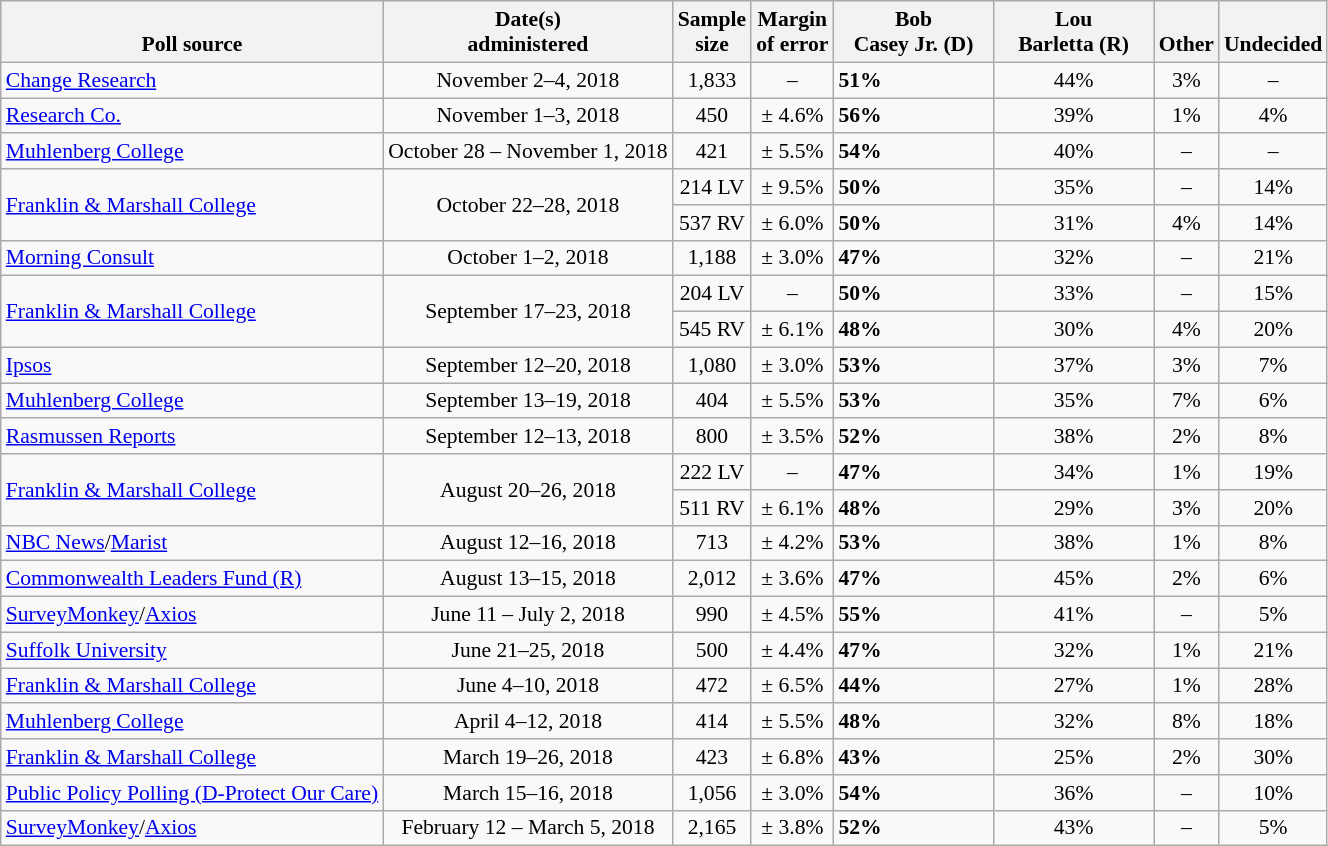<table class="wikitable" style="font-size:90%;">
<tr valign=bottom>
<th>Poll source</th>
<th>Date(s)<br>administered</th>
<th>Sample<br>size</th>
<th>Margin<br>of error</th>
<th style="width:100px;">Bob<br>Casey Jr. (D)</th>
<th style="width:100px;">Lou<br>Barletta (R)</th>
<th>Other</th>
<th>Undecided</th>
</tr>
<tr>
<td><a href='#'>Change Research</a></td>
<td align=center>November 2–4, 2018</td>
<td align=center>1,833</td>
<td align=center>–</td>
<td><strong>51%</strong></td>
<td align=center>44%</td>
<td align=center>3%</td>
<td align=center>–</td>
</tr>
<tr>
<td><a href='#'>Research Co.</a></td>
<td align=center>November 1–3, 2018</td>
<td align=center>450</td>
<td align=center>± 4.6%</td>
<td><strong>56%</strong></td>
<td align=center>39%</td>
<td align=center>1%</td>
<td align=center>4%</td>
</tr>
<tr>
<td><a href='#'>Muhlenberg College</a></td>
<td align=center>October 28 – November 1, 2018</td>
<td align=center>421</td>
<td align=center>± 5.5%</td>
<td><strong>54%</strong></td>
<td align=center>40%</td>
<td align=center>–</td>
<td align=center>–</td>
</tr>
<tr>
<td rowspan=2><a href='#'>Franklin & Marshall College</a></td>
<td rowspan=2 align=center>October 22–28, 2018</td>
<td align=center>214 LV</td>
<td align=center>± 9.5%</td>
<td><strong>50%</strong></td>
<td align=center>35%</td>
<td align=center>–</td>
<td align=center>14%</td>
</tr>
<tr>
<td align=center>537 RV</td>
<td align=center>± 6.0%</td>
<td><strong>50%</strong></td>
<td align=center>31%</td>
<td align=center>4%</td>
<td align=center>14%</td>
</tr>
<tr>
<td><a href='#'>Morning Consult</a></td>
<td align=center>October 1–2, 2018</td>
<td align=center>1,188</td>
<td align=center>± 3.0%</td>
<td><strong>47%</strong></td>
<td align=center>32%</td>
<td align=center>–</td>
<td align=center>21%</td>
</tr>
<tr>
<td rowspan=2><a href='#'>Franklin & Marshall College</a></td>
<td rowspan=2 align=center>September 17–23, 2018</td>
<td align=center>204 LV</td>
<td align=center>–</td>
<td><strong>50%</strong></td>
<td align=center>33%</td>
<td align=center>–</td>
<td align=center>15%</td>
</tr>
<tr>
<td align=center>545 RV</td>
<td align=center>± 6.1%</td>
<td><strong>48%</strong></td>
<td align=center>30%</td>
<td align=center>4%</td>
<td align=center>20%</td>
</tr>
<tr>
<td><a href='#'>Ipsos</a></td>
<td align=center>September 12–20, 2018</td>
<td align=center>1,080</td>
<td align=center>± 3.0%</td>
<td><strong>53%</strong></td>
<td align=center>37%</td>
<td align=center>3%</td>
<td align=center>7%</td>
</tr>
<tr>
<td><a href='#'>Muhlenberg College</a></td>
<td align=center>September 13–19, 2018</td>
<td align=center>404</td>
<td align=center>± 5.5%</td>
<td><strong>53%</strong></td>
<td align=center>35%</td>
<td align=center>7%</td>
<td align=center>6%</td>
</tr>
<tr>
<td><a href='#'>Rasmussen Reports</a></td>
<td align=center>September 12–13, 2018</td>
<td align=center>800</td>
<td align=center>± 3.5%</td>
<td><strong>52%</strong></td>
<td align=center>38%</td>
<td align=center>2%</td>
<td align=center>8%</td>
</tr>
<tr>
<td rowspan=2><a href='#'>Franklin & Marshall College</a></td>
<td rowspan=2 align=center>August 20–26, 2018</td>
<td align=center>222 LV</td>
<td align=center>–</td>
<td><strong>47%</strong></td>
<td align=center>34%</td>
<td align=center>1%</td>
<td align=center>19%</td>
</tr>
<tr>
<td align=center>511 RV</td>
<td align=center>± 6.1%</td>
<td><strong>48%</strong></td>
<td align=center>29%</td>
<td align=center>3%</td>
<td align=center>20%</td>
</tr>
<tr>
<td><a href='#'>NBC News</a>/<a href='#'>Marist</a></td>
<td align=center>August 12–16, 2018</td>
<td align=center>713</td>
<td align=center>± 4.2%</td>
<td><strong>53%</strong></td>
<td align=center>38%</td>
<td align=center>1%</td>
<td align=center>8%</td>
</tr>
<tr>
<td><a href='#'>Commonwealth Leaders Fund (R)</a></td>
<td align=center>August 13–15, 2018</td>
<td align=center>2,012</td>
<td align=center>± 3.6%</td>
<td><strong>47%</strong></td>
<td align=center>45%</td>
<td align=center>2%</td>
<td align=center>6%</td>
</tr>
<tr>
<td><a href='#'>SurveyMonkey</a>/<a href='#'>Axios</a></td>
<td align=center>June 11 – July 2, 2018</td>
<td align=center>990</td>
<td align=center>± 4.5%</td>
<td><strong>55%</strong></td>
<td align=center>41%</td>
<td align=center>–</td>
<td align=center>5%</td>
</tr>
<tr>
<td><a href='#'>Suffolk University</a></td>
<td align=center>June 21–25, 2018</td>
<td align=center>500</td>
<td align=center>± 4.4%</td>
<td><strong>47%</strong></td>
<td align=center>32%</td>
<td align=center>1%</td>
<td align=center>21%</td>
</tr>
<tr>
<td><a href='#'>Franklin & Marshall College</a></td>
<td align=center>June 4–10, 2018</td>
<td align=center>472</td>
<td align=center>± 6.5%</td>
<td><strong>44%</strong></td>
<td align=center>27%</td>
<td align=center>1%</td>
<td align=center>28%</td>
</tr>
<tr>
<td><a href='#'>Muhlenberg College</a></td>
<td align=center>April 4–12, 2018</td>
<td align=center>414</td>
<td align=center>± 5.5%</td>
<td><strong>48%</strong></td>
<td align=center>32%</td>
<td align=center>8%</td>
<td align=center>18%</td>
</tr>
<tr>
<td><a href='#'>Franklin & Marshall College</a></td>
<td align=center>March 19–26, 2018</td>
<td align=center>423</td>
<td align=center>± 6.8%</td>
<td><strong>43%</strong></td>
<td align=center>25%</td>
<td align=center>2%</td>
<td align=center>30%</td>
</tr>
<tr>
<td><a href='#'>Public Policy Polling (D-Protect Our Care)</a></td>
<td align=center>March 15–16, 2018</td>
<td align=center>1,056</td>
<td align=center>± 3.0%</td>
<td><strong>54%</strong></td>
<td align=center>36%</td>
<td align=center>–</td>
<td align=center>10%</td>
</tr>
<tr>
<td><a href='#'>SurveyMonkey</a>/<a href='#'>Axios</a></td>
<td align=center>February 12 – March 5, 2018</td>
<td align=center>2,165</td>
<td align=center>± 3.8%</td>
<td><strong>52%</strong></td>
<td align=center>43%</td>
<td align=center>–</td>
<td align=center>5%</td>
</tr>
</table>
